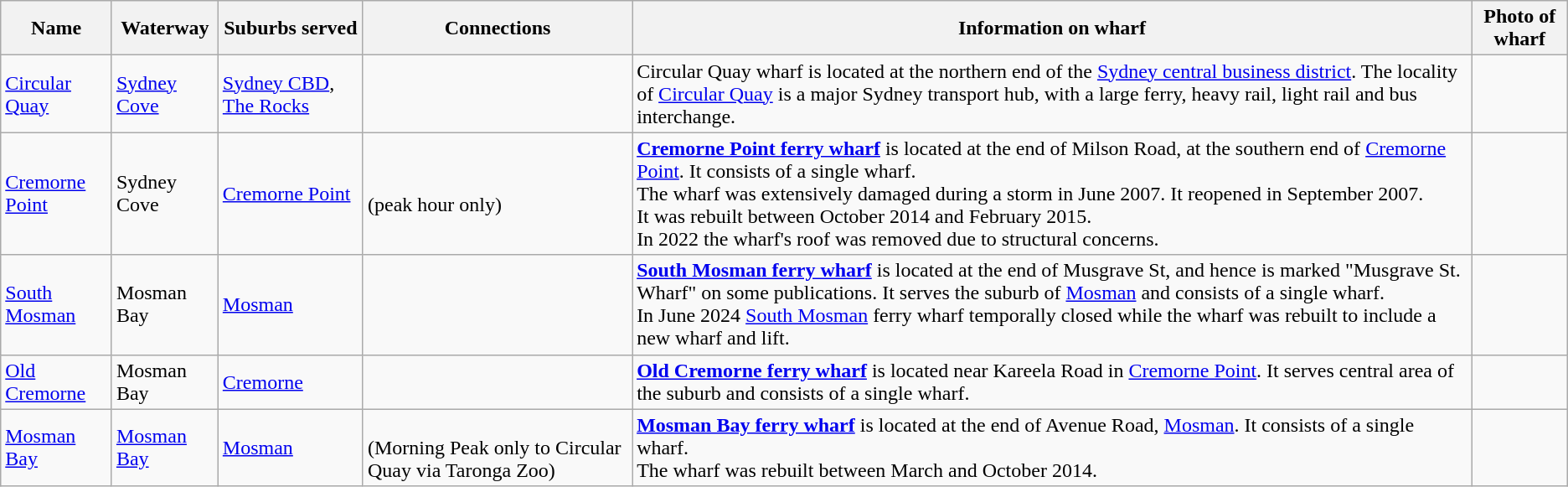<table class="wikitable">
<tr>
<th>Name</th>
<th>Waterway</th>
<th>Suburbs served</th>
<th>Connections</th>
<th>Information on wharf</th>
<th>Photo of wharf</th>
</tr>
<tr>
<td><a href='#'>Circular Quay</a></td>
<td><a href='#'>Sydney Cove</a></td>
<td><a href='#'>Sydney CBD</a>, <a href='#'>The Rocks</a></td>
<td></td>
<td>Circular Quay wharf is located at the northern end of the <a href='#'>Sydney central business district</a>. The locality of <a href='#'>Circular Quay</a> is a major Sydney transport hub, with a large ferry, heavy rail, light rail and bus interchange.</td>
<td></td>
</tr>
<tr>
<td><a href='#'>Cremorne Point</a></td>
<td>Sydney Cove</td>
<td><a href='#'>Cremorne Point</a></td>
<td><br>(peak hour only)</td>
<td><strong><a href='#'>Cremorne Point ferry wharf</a></strong> is located at the end of Milson Road, at the southern end of <a href='#'>Cremorne Point</a>. It consists of a single wharf.<br>The wharf was extensively damaged during a storm in June 2007. It reopened in September 2007.<br>It was rebuilt between October 2014 and February 2015.<br>In 2022 the wharf's roof was removed due to structural concerns.</td>
<td></td>
</tr>
<tr>
<td><a href='#'>South Mosman</a></td>
<td>Mosman Bay</td>
<td><a href='#'>Mosman</a></td>
<td></td>
<td><strong><a href='#'>South Mosman ferry wharf</a></strong> is located at the end of Musgrave St, and hence is marked "Musgrave St. Wharf" on some publications. It serves the suburb of <a href='#'>Mosman</a> and consists of a single wharf.<br>In June 2024 <a href='#'>South Mosman</a> ferry wharf temporally closed while the wharf was rebuilt to include a new wharf and lift.</td>
<td></td>
</tr>
<tr>
<td><a href='#'>Old Cremorne</a></td>
<td>Mosman Bay</td>
<td><a href='#'>Cremorne</a></td>
<td></td>
<td><strong><a href='#'>Old Cremorne ferry wharf</a></strong> is located near Kareela Road in <a href='#'>Cremorne Point</a>. It serves central area of the suburb and consists of a single wharf.</td>
<td></td>
</tr>
<tr>
<td><a href='#'>Mosman Bay</a></td>
<td><a href='#'>Mosman Bay</a></td>
<td><a href='#'>Mosman</a></td>
<td><br>(Morning Peak only to Circular Quay via Taronga Zoo)</td>
<td><strong><a href='#'>Mosman Bay ferry wharf</a></strong> is located at the end of Avenue Road, <a href='#'>Mosman</a>. It consists of a single wharf.<br>The wharf was rebuilt between March and October 2014.</td>
<td></td>
</tr>
</table>
